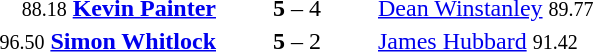<table style="text-align:center">
<tr>
<th width=223></th>
<th width=100></th>
<th width=223></th>
</tr>
<tr>
<td align=right><small><span>88.18</span></small> <strong><a href='#'>Kevin Painter</a></strong> </td>
<td><strong>5</strong> – 4</td>
<td align=left> <a href='#'>Dean Winstanley</a> <small><span>89.77</span></small></td>
</tr>
<tr>
<td align=right><small><span>96.50</span></small> <strong><a href='#'>Simon Whitlock</a></strong> </td>
<td><strong>5</strong> – 2</td>
<td align=left> <a href='#'>James Hubbard</a> <small><span>91.42</span></small></td>
</tr>
</table>
